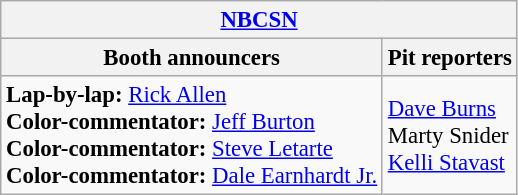<table class="wikitable" style="font-size: 95%">
<tr>
<th colspan="2"><a href='#'>NBCSN</a></th>
</tr>
<tr>
<th>Booth announcers</th>
<th>Pit reporters</th>
</tr>
<tr>
<td><strong>Lap-by-lap:</strong> <a href='#'>Rick Allen</a><br><strong>Color-commentator:</strong> <a href='#'>Jeff Burton</a><br><strong>Color-commentator:</strong> <a href='#'>Steve Letarte</a><br><strong>Color-commentator:</strong> <a href='#'>Dale Earnhardt Jr.</a></td>
<td><a href='#'>Dave Burns</a><br>Marty Snider<br><a href='#'>Kelli Stavast</a></td>
</tr>
</table>
